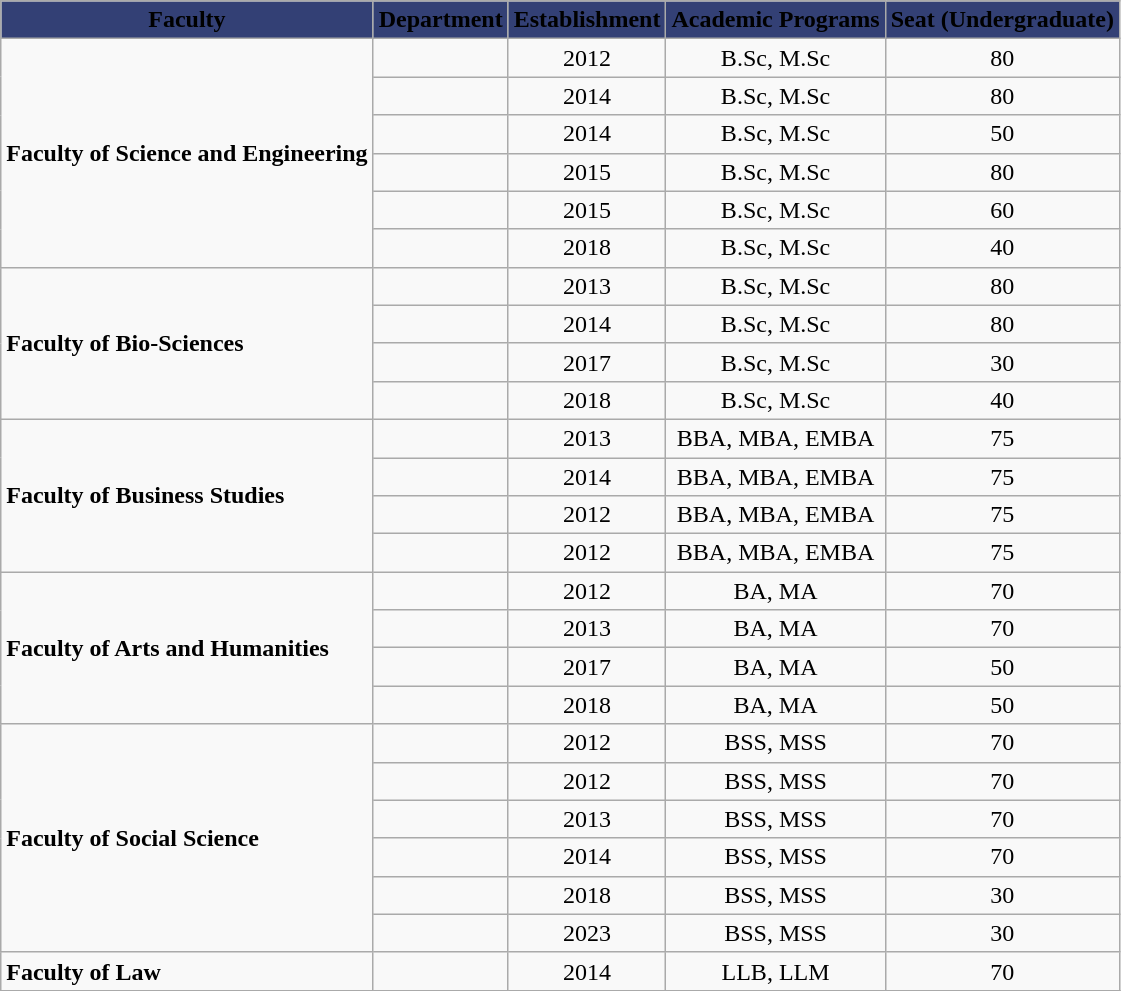<table class = "wikitable">
<tr>
<th style='background: #334075'><span>Faculty</span></th>
<th style='background: #334075'><span>Department</span></th>
<th style="background: #334075"><span>Establishment</span></th>
<th style="background: #334075"><span>Academic Programs</span></th>
<th style="background: #334075"><span>Seat (Undergraduate)</span></th>
</tr>
<tr>
<td rowspan=6><strong>Faculty of Science and Engineering</strong></td>
<td></td>
<td style="text-align:center;">2012</td>
<td style="text-align:center;">B.Sc, M.Sc</td>
<td style="text-align:center;">80</td>
</tr>
<tr>
<td></td>
<td style="text-align:center;">2014</td>
<td style="text-align:center;">B.Sc, M.Sc</td>
<td style="text-align:center;">80</td>
</tr>
<tr>
<td></td>
<td style="text-align:center;">2014</td>
<td style="text-align:center;">B.Sc, M.Sc</td>
<td style="text-align:center;">50</td>
</tr>
<tr>
<td></td>
<td style="text-align:center;">2015</td>
<td style="text-align:center;">B.Sc, M.Sc</td>
<td style="text-align:center;">80</td>
</tr>
<tr>
<td></td>
<td style="text-align:center;">2015</td>
<td style="text-align:center;">B.Sc, M.Sc</td>
<td style="text-align:center;">60</td>
</tr>
<tr>
<td></td>
<td style="text-align:center;">2018</td>
<td style="text-align:center;">B.Sc, M.Sc</td>
<td style="text-align:center;">40</td>
</tr>
<tr>
<td rowspan=4><strong>Faculty of Bio-Sciences</strong></td>
<td></td>
<td style="text-align:center;">2013</td>
<td style="text-align:center;">B.Sc, M.Sc</td>
<td style="text-align:center;">80</td>
</tr>
<tr>
<td></td>
<td style="text-align:center;">2014</td>
<td style="text-align:center;">B.Sc, M.Sc</td>
<td style="text-align:center;">80</td>
</tr>
<tr>
<td></td>
<td style="text-align:center;">2017</td>
<td style="text-align:center;">B.Sc, M.Sc</td>
<td style="text-align:center;">30</td>
</tr>
<tr>
<td></td>
<td style="text-align:center;">2018</td>
<td style="text-align:center;">B.Sc, M.Sc</td>
<td style="text-align:center;">40</td>
</tr>
<tr>
<td rowspan="4"><strong>Faculty of Business Studies</strong></td>
<td></td>
<td style="text-align:center;">2013</td>
<td style="text-align:center;">BBA, MBA, EMBA</td>
<td style="text-align:center;">75</td>
</tr>
<tr>
<td></td>
<td style="text-align:center;">2014</td>
<td style="text-align:center;">BBA, MBA, EMBA</td>
<td style="text-align:center;">75</td>
</tr>
<tr>
<td></td>
<td style="text-align:center;">2012</td>
<td style="text-align:center;">BBA, MBA, EMBA</td>
<td style="text-align:center;">75</td>
</tr>
<tr>
<td></td>
<td style="text-align:center;">2012</td>
<td style="text-align:center;">BBA, MBA, EMBA</td>
<td style="text-align:center;">75</td>
</tr>
<tr>
<td rowspan="4"><strong>Faculty of Arts and Humanities</strong></td>
<td></td>
<td style="text-align:center;">2012</td>
<td style="text-align:center;">BA, MA</td>
<td style="text-align:center;">70</td>
</tr>
<tr>
<td></td>
<td style="text-align:center;">2013</td>
<td style="text-align:center;">BA, MA</td>
<td style="text-align:center;">70</td>
</tr>
<tr>
<td></td>
<td style="text-align:center;">2017</td>
<td style="text-align:center;">BA, MA</td>
<td style="text-align:center;">50</td>
</tr>
<tr>
<td></td>
<td style="text-align:center;">2018</td>
<td style="text-align:center;">BA, MA</td>
<td style="text-align:center;">50</td>
</tr>
<tr>
<td rowspan="6"><strong>Faculty of Social Science</strong></td>
<td></td>
<td style="text-align:center;">2012</td>
<td style="text-align:center;">BSS, MSS</td>
<td style="text-align:center;">70</td>
</tr>
<tr>
<td></td>
<td style="text-align:center;">2012</td>
<td style="text-align:center;">BSS, MSS</td>
<td style="text-align:center;">70</td>
</tr>
<tr>
<td></td>
<td style="text-align:center;">2013</td>
<td style="text-align:center;">BSS, MSS</td>
<td style="text-align:center;">70</td>
</tr>
<tr>
<td></td>
<td style="text-align:center;">2014</td>
<td style="text-align:center;">BSS, MSS</td>
<td style="text-align:center;">70</td>
</tr>
<tr>
<td></td>
<td style="text-align:center;">2018</td>
<td style="text-align:center;">BSS, MSS</td>
<td style="text-align:center;">30</td>
</tr>
<tr>
<td><br></td>
<td style="text-align:center;">2023</td>
<td style="text-align:center;">BSS, MSS</td>
<td style="text-align:center;">30</td>
</tr>
<tr>
<td><strong>Faculty of Law</strong></td>
<td></td>
<td style="text-align:center;">2014</td>
<td style="text-align:center;">LLB, LLM</td>
<td style="text-align:center;">70</td>
</tr>
<tr>
</tr>
</table>
